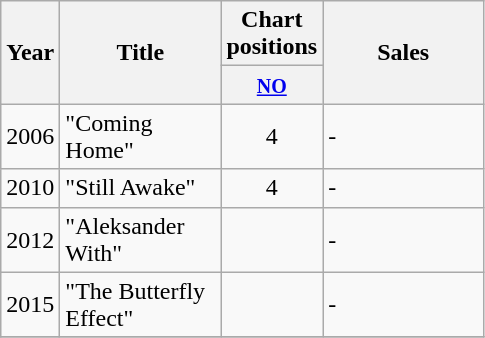<table class="wikitable">
<tr>
<th width="25" rowspan="2">Year</th>
<th width="100" rowspan="2">Title</th>
<th colspan="1">Chart positions</th>
<th width="100" rowspan="2">Sales</th>
</tr>
<tr bgcolor="#DDDDDD">
<th width="50"><small><a href='#'>NO</a></small></th>
</tr>
<tr>
<td align="left">2006</td>
<td align="left">"Coming Home"</td>
<td align="center">4</td>
<td align""center">-</td>
</tr>
<tr>
<td align="left">2010</td>
<td align="left">"Still Awake"</td>
<td align="center">4</td>
<td align""center">-</td>
</tr>
<tr>
<td align="left">2012</td>
<td align="left">"Aleksander With"</td>
<td align="center"></td>
<td align""center">-</td>
</tr>
<tr>
<td align="left">2015</td>
<td align="left">"The Butterfly Effect"</td>
<td align="center"></td>
<td align""center">-</td>
</tr>
<tr>
</tr>
</table>
